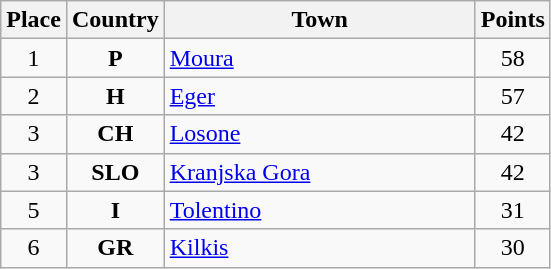<table class="wikitable" style="text-align;">
<tr>
<th width="25">Place</th>
<th width="25">Country</th>
<th width="200">Town</th>
<th width="25">Points</th>
</tr>
<tr>
<td align="center">1</td>
<td align="center"><strong>P</strong></td>
<td align="left"><a href='#'>Moura</a></td>
<td align="center">58</td>
</tr>
<tr>
<td align="center">2</td>
<td align="center"><strong>H</strong></td>
<td align="left"><a href='#'>Eger</a></td>
<td align="center">57</td>
</tr>
<tr>
<td align="center">3</td>
<td align="center"><strong>CH</strong></td>
<td align="left"><a href='#'>Losone</a></td>
<td align="center">42</td>
</tr>
<tr>
<td align="center">3</td>
<td align="center"><strong>SLO</strong></td>
<td align="left"><a href='#'>Kranjska Gora</a></td>
<td align="center">42</td>
</tr>
<tr>
<td align="center">5</td>
<td align="center"><strong>I</strong></td>
<td align="left"><a href='#'>Tolentino</a></td>
<td align="center">31</td>
</tr>
<tr>
<td align="center">6</td>
<td align="center"><strong>GR</strong></td>
<td align="left"><a href='#'>Kilkis</a></td>
<td align="center">30</td>
</tr>
</table>
